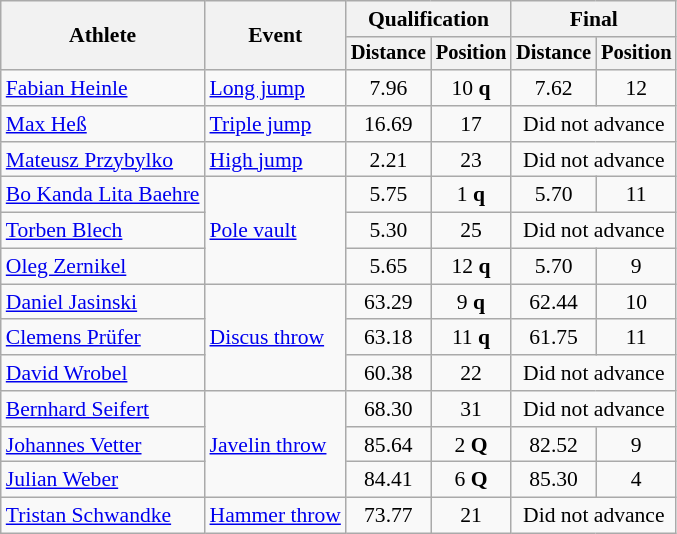<table class=wikitable style="font-size:90%; text-align:center">
<tr>
<th rowspan=2>Athlete</th>
<th rowspan=2>Event</th>
<th colspan=2>Qualification</th>
<th colspan=2>Final</th>
</tr>
<tr style=font-size:95%>
<th>Distance</th>
<th>Position</th>
<th>Distance</th>
<th>Position</th>
</tr>
<tr>
<td align=left><a href='#'>Fabian Heinle</a></td>
<td align=left><a href='#'>Long jump</a></td>
<td>7.96 <strong></strong></td>
<td>10 <strong>q</strong></td>
<td>7.62</td>
<td>12</td>
</tr>
<tr>
<td align=left><a href='#'>Max Heß</a></td>
<td align=left><a href='#'>Triple jump</a></td>
<td>16.69</td>
<td>17</td>
<td colspan=2>Did not advance</td>
</tr>
<tr>
<td align="left"><a href='#'>Mateusz Przybylko</a></td>
<td align="left"><a href='#'>High jump</a></td>
<td>2.21</td>
<td>23</td>
<td colspan="2">Did not advance</td>
</tr>
<tr>
<td align="left"><a href='#'>Bo Kanda Lita Baehre</a></td>
<td rowspan="3" align="left"><a href='#'>Pole vault</a></td>
<td>5.75</td>
<td>1 <strong>q</strong></td>
<td>5.70</td>
<td>11</td>
</tr>
<tr>
<td align="left"><a href='#'>Torben Blech</a></td>
<td>5.30</td>
<td>25</td>
<td colspan="2">Did not advance</td>
</tr>
<tr>
<td align="left"><a href='#'>Oleg Zernikel</a></td>
<td>5.65</td>
<td>12 <strong>q</strong></td>
<td>5.70</td>
<td>9</td>
</tr>
<tr>
<td align="left"><a href='#'>Daniel Jasinski</a></td>
<td rowspan="3" align="left"><a href='#'>Discus throw</a></td>
<td>63.29</td>
<td>9 <strong>q</strong></td>
<td>62.44</td>
<td>10</td>
</tr>
<tr>
<td align="left"><a href='#'>Clemens Prüfer</a></td>
<td>63.18</td>
<td>11 <strong>q</strong></td>
<td>61.75</td>
<td>11</td>
</tr>
<tr>
<td align="left"><a href='#'>David Wrobel</a></td>
<td>60.38</td>
<td>22</td>
<td colspan="2">Did not advance</td>
</tr>
<tr>
<td align="left"><a href='#'>Bernhard Seifert</a></td>
<td rowspan="3" align="left"><a href='#'>Javelin throw</a></td>
<td>68.30</td>
<td>31</td>
<td colspan=2>Did not advance</td>
</tr>
<tr>
<td align="left"><a href='#'>Johannes Vetter</a></td>
<td>85.64</td>
<td>2 <strong>Q</strong></td>
<td>82.52</td>
<td>9</td>
</tr>
<tr>
<td align="left"><a href='#'>Julian Weber</a></td>
<td>84.41</td>
<td>6 <strong>Q</strong></td>
<td>85.30 <strong></strong></td>
<td>4</td>
</tr>
<tr>
<td align="left"><a href='#'>Tristan Schwandke</a></td>
<td align="left"><a href='#'>Hammer throw</a></td>
<td>73.77</td>
<td>21</td>
<td colspan="2">Did not advance</td>
</tr>
</table>
